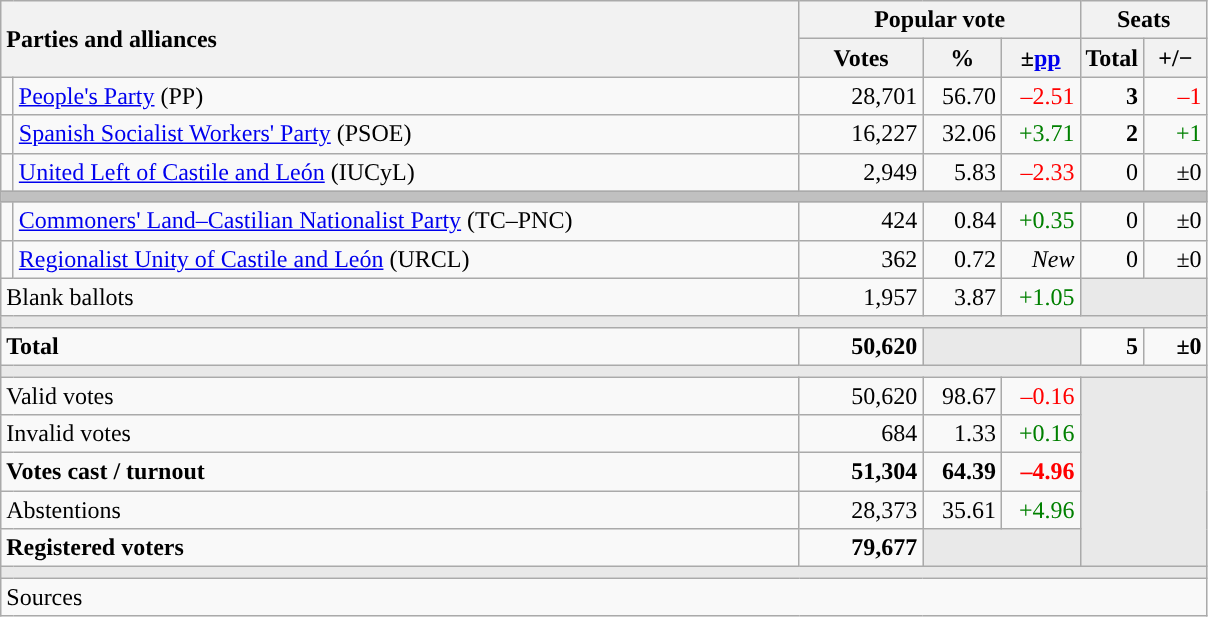<table class="wikitable" style="text-align:right;">
<tr>
<th style="text-align:left;" rowspan="2" colspan="2" width="525">Parties and alliances</th>
<th colspan="3">Popular vote</th>
<th colspan="2">Seats</th>
</tr>
<tr>
<th width="75">Votes</th>
<th width="45">%</th>
<th width="45">±<a href='#'>pp</a></th>
<th width="35">Total</th>
<th width="35">+/−</th>
</tr>
<tr>
<td width="1" style="color:inherit;background:"></td>
<td align="left"><a href='#'>People's Party</a> (PP)</td>
<td>28,701</td>
<td>56.70</td>
<td style="color:red;">–2.51</td>
<td><strong>3</strong></td>
<td style="color:red;">–1</td>
</tr>
<tr>
<td style="color:inherit;background:"></td>
<td align="left"><a href='#'>Spanish Socialist Workers' Party</a> (PSOE)</td>
<td>16,227</td>
<td>32.06</td>
<td style="color:green;">+3.71</td>
<td><strong>2</strong></td>
<td style="color:green;">+1</td>
</tr>
<tr>
<td style="color:inherit;background:"></td>
<td align="left"><a href='#'>United Left of Castile and León</a> (IUCyL)</td>
<td>2,949</td>
<td>5.83</td>
<td style="color:red;">–2.33</td>
<td>0</td>
<td>±0</td>
</tr>
<tr>
<td colspan="7" bgcolor="#C0C0C0"></td>
</tr>
<tr>
<td style="color:inherit;background:"></td>
<td align="left"><a href='#'>Commoners' Land–Castilian Nationalist Party</a> (TC–PNC)</td>
<td>424</td>
<td>0.84</td>
<td style="color:green;">+0.35</td>
<td>0</td>
<td>±0</td>
</tr>
<tr>
<td style="color:inherit;background:"></td>
<td align="left"><a href='#'>Regionalist Unity of Castile and León</a> (URCL)</td>
<td>362</td>
<td>0.72</td>
<td><em>New</em></td>
<td>0</td>
<td>±0</td>
</tr>
<tr>
<td align="left" colspan="2">Blank ballots</td>
<td>1,957</td>
<td>3.87</td>
<td style="color:green;">+1.05</td>
<td bgcolor="#E9E9E9" colspan="2"></td>
</tr>
<tr>
<td colspan="7" bgcolor="#E9E9E9"></td>
</tr>
<tr style="font-weight:bold;">
<td align="left" colspan="2">Total</td>
<td>50,620</td>
<td bgcolor="#E9E9E9" colspan="2"></td>
<td>5</td>
<td>±0</td>
</tr>
<tr>
<td colspan="7" bgcolor="#E9E9E9"></td>
</tr>
<tr>
<td align="left" colspan="2">Valid votes</td>
<td>50,620</td>
<td>98.67</td>
<td style="color:red;">–0.16</td>
<td bgcolor="#E9E9E9" colspan="2" rowspan="5"></td>
</tr>
<tr>
<td align="left" colspan="2">Invalid votes</td>
<td>684</td>
<td>1.33</td>
<td style="color:green;">+0.16</td>
</tr>
<tr style="font-weight:bold;">
<td align="left" colspan="2">Votes cast / turnout</td>
<td>51,304</td>
<td>64.39</td>
<td style="color:red;">–4.96</td>
</tr>
<tr>
<td align="left" colspan="2">Abstentions</td>
<td>28,373</td>
<td>35.61</td>
<td style="color:green;">+4.96</td>
</tr>
<tr style="font-weight:bold;">
<td align="left" colspan="2">Registered voters</td>
<td>79,677</td>
<td bgcolor="#E9E9E9" colspan="2"></td>
</tr>
<tr>
<td colspan="7" bgcolor="#E9E9E9"></td>
</tr>
<tr>
<td align="left" colspan="7">Sources</td>
</tr>
</table>
